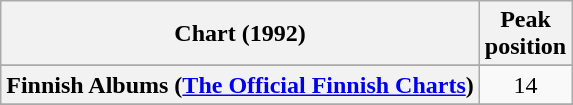<table class="wikitable sortable plainrowheaders" style="text-align:center">
<tr>
<th scope="col">Chart (1992)</th>
<th scope="col">Peak<br>position</th>
</tr>
<tr>
</tr>
<tr>
</tr>
<tr>
</tr>
<tr>
</tr>
<tr>
<th scope="row">Finnish Albums (<a href='#'>The Official Finnish Charts</a>)</th>
<td align="center">14</td>
</tr>
<tr>
</tr>
<tr>
</tr>
<tr>
</tr>
<tr>
</tr>
<tr>
</tr>
<tr>
</tr>
<tr>
</tr>
</table>
